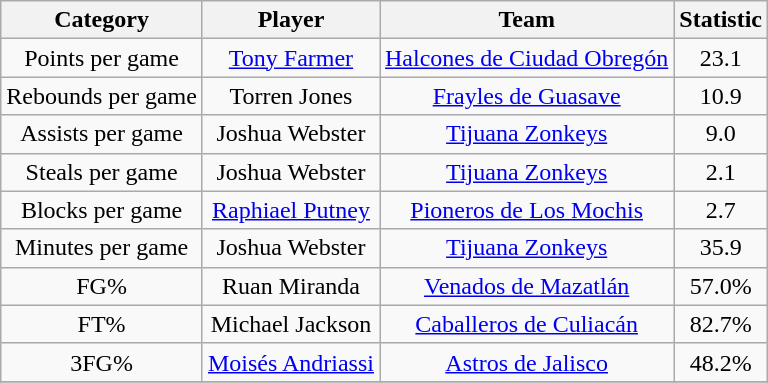<table class="wikitable" style="text-align:center">
<tr>
<th>Category</th>
<th>Player</th>
<th>Team</th>
<th>Statistic</th>
</tr>
<tr>
<td>Points per game</td>
<td> <a href='#'>Tony Farmer</a></td>
<td><a href='#'>Halcones de Ciudad Obregón</a></td>
<td>23.1</td>
</tr>
<tr>
<td>Rebounds per game</td>
<td> Torren Jones</td>
<td><a href='#'>Frayles de Guasave</a></td>
<td>10.9</td>
</tr>
<tr>
<td>Assists per game</td>
<td> Joshua Webster</td>
<td><a href='#'>Tijuana Zonkeys</a></td>
<td>9.0</td>
</tr>
<tr>
<td>Steals per game</td>
<td> Joshua Webster</td>
<td><a href='#'>Tijuana Zonkeys</a></td>
<td>2.1</td>
</tr>
<tr>
<td>Blocks per game</td>
<td> <a href='#'>Raphiael Putney</a></td>
<td><a href='#'>Pioneros de Los Mochis</a></td>
<td>2.7</td>
</tr>
<tr>
<td>Minutes per game</td>
<td> Joshua Webster</td>
<td><a href='#'>Tijuana Zonkeys</a></td>
<td>35.9</td>
</tr>
<tr>
<td>FG%</td>
<td> Ruan Miranda</td>
<td><a href='#'>Venados de Mazatlán</a></td>
<td>57.0%</td>
</tr>
<tr>
<td>FT%</td>
<td> Michael Jackson</td>
<td><a href='#'>Caballeros de Culiacán</a></td>
<td>82.7%</td>
</tr>
<tr>
<td>3FG%</td>
<td> <a href='#'>Moisés Andriassi</a></td>
<td><a href='#'>Astros de Jalisco</a></td>
<td>48.2%</td>
</tr>
<tr>
</tr>
</table>
